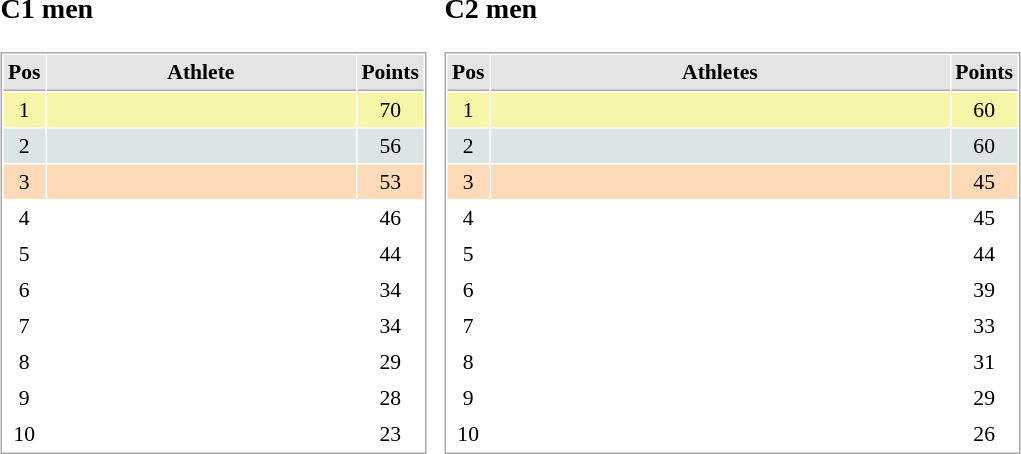<table border="0" cellspacing="10">
<tr>
<td><br><h3>C1 men</h3><table cellspacing="1" cellpadding="3" style="border:1px solid #AAAAAA;font-size:90%">
<tr bgcolor="#E4E4E4">
<th style="border-bottom:1px solid #AAAAAA" width=10>Pos</th>
<th style="border-bottom:1px solid #AAAAAA" width=200>Athlete</th>
<th style="border-bottom:1px solid #AAAAAA" width=20>Points</th>
</tr>
<tr align="center"  bgcolor="#F7F6A8">
<td>1</td>
<td align="left"></td>
<td>70</td>
</tr>
<tr align="center"  bgcolor="#DCE5E5">
<td>2</td>
<td align="left"></td>
<td>56</td>
</tr>
<tr align="center" bgcolor="#FFDAB9">
<td>3</td>
<td align="left"></td>
<td>53</td>
</tr>
<tr align="center">
<td>4</td>
<td align="left"></td>
<td>46</td>
</tr>
<tr align="center">
<td>5</td>
<td align="left"></td>
<td>44</td>
</tr>
<tr align="center">
<td>6</td>
<td align="left"></td>
<td>34</td>
</tr>
<tr align="center">
<td>7</td>
<td align="left"></td>
<td>34</td>
</tr>
<tr align="center">
<td>8</td>
<td align="left"></td>
<td>29</td>
</tr>
<tr align="center">
<td>9</td>
<td align="left"></td>
<td>28</td>
</tr>
<tr align="center">
<td>10</td>
<td align="left"></td>
<td>23</td>
</tr>
</table>
</td>
<td><br><h3>C2 men</h3><table cellspacing="1" cellpadding="3" style="border:1px solid #AAAAAA;font-size:90%">
<tr bgcolor="#E4E4E4">
<th style="border-bottom:1px solid #AAAAAA" width=10>Pos</th>
<th style="border-bottom:1px solid #AAAAAA" width=300>Athletes</th>
<th style="border-bottom:1px solid #AAAAAA" width=20>Points</th>
</tr>
<tr align="center"  bgcolor="#F7F6A8">
<td>1</td>
<td align="left"></td>
<td>60</td>
</tr>
<tr align="center"  bgcolor="#DCE5E5">
<td>2</td>
<td align="left"></td>
<td>60</td>
</tr>
<tr align="center" bgcolor="#FFDAB9">
<td>3</td>
<td align="left"></td>
<td>45</td>
</tr>
<tr align="center">
<td>4</td>
<td align="left"></td>
<td>45</td>
</tr>
<tr align="center">
<td>5</td>
<td align="left"></td>
<td>44</td>
</tr>
<tr align="center">
<td>6</td>
<td align="left"></td>
<td>39</td>
</tr>
<tr align="center">
<td>7</td>
<td align="left"></td>
<td>33</td>
</tr>
<tr align="center">
<td>8</td>
<td align="left"></td>
<td>31</td>
</tr>
<tr align="center">
<td>9</td>
<td align="left"></td>
<td>29</td>
</tr>
<tr align="center">
<td>10</td>
<td align="left"></td>
<td>26</td>
</tr>
</table>
</td>
</tr>
</table>
